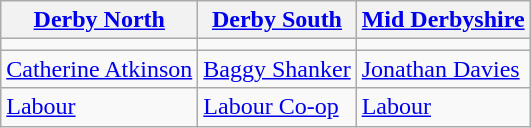<table class="wikitable">
<tr>
<th><a href='#'>Derby North</a></th>
<th><a href='#'>Derby South</a></th>
<th><a href='#'>Mid Derbyshire</a></th>
</tr>
<tr>
<td></td>
<td></td>
<td></td>
</tr>
<tr>
<td><a href='#'>Catherine Atkinson</a></td>
<td><a href='#'>Baggy Shanker</a></td>
<td><a href='#'>Jonathan Davies</a></td>
</tr>
<tr>
<td><a href='#'>Labour</a></td>
<td><a href='#'>Labour Co-op</a></td>
<td><a href='#'>Labour</a></td>
</tr>
</table>
